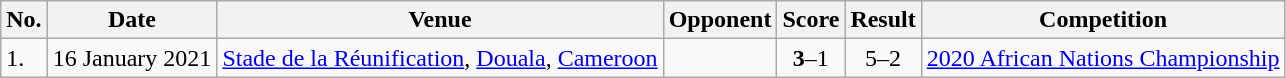<table class="wikitable">
<tr>
<th>No.</th>
<th>Date</th>
<th>Venue</th>
<th>Opponent</th>
<th>Score</th>
<th>Result</th>
<th>Competition</th>
</tr>
<tr>
<td>1.</td>
<td>16 January 2021</td>
<td><a href='#'>Stade de la Réunification</a>, <a href='#'>Douala</a>, <a href='#'>Cameroon</a></td>
<td></td>
<td align=center><strong>3</strong>–1</td>
<td align=center>5–2</td>
<td><a href='#'>2020 African Nations Championship</a></td>
</tr>
</table>
